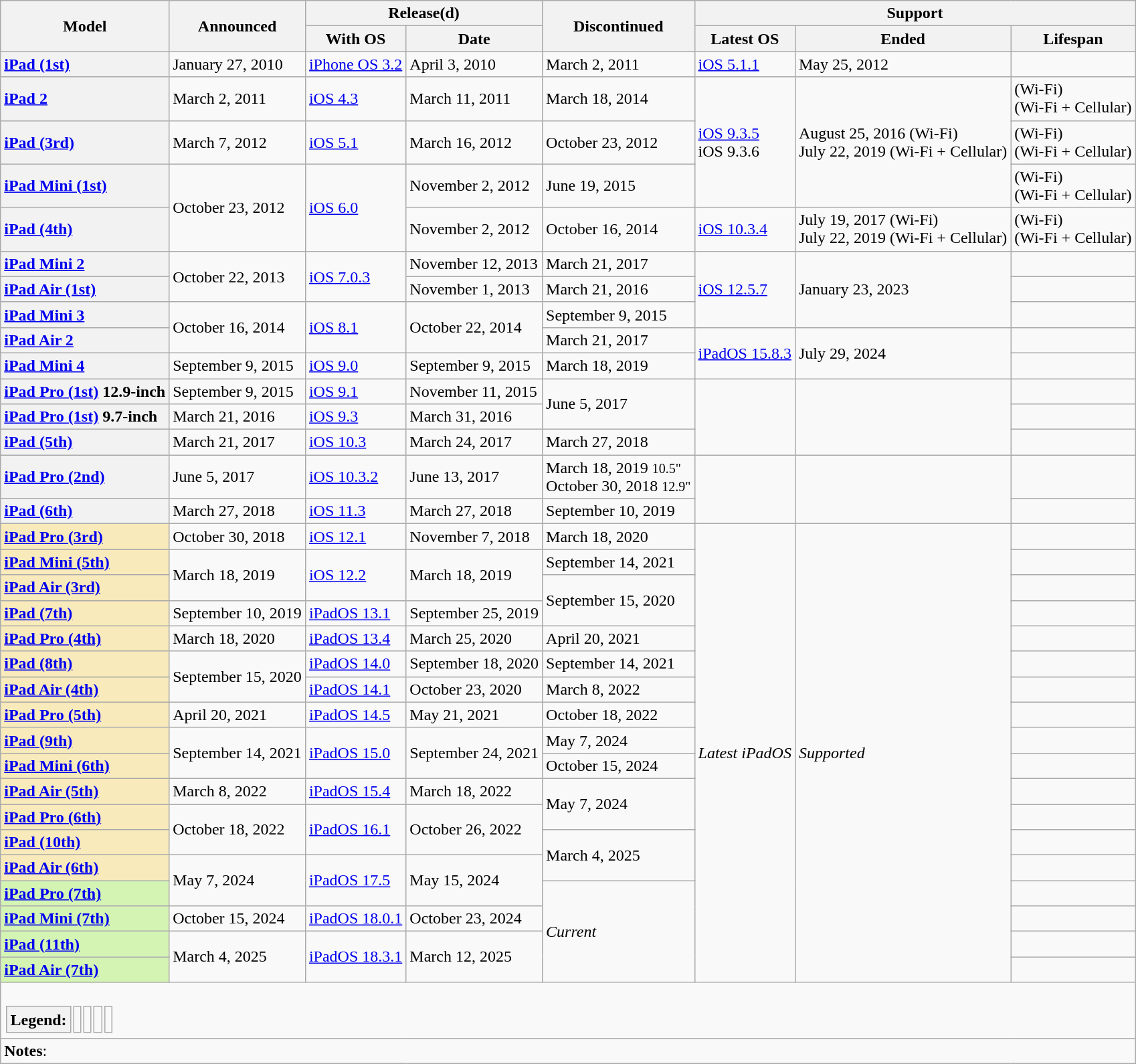<table class="wikitable sortable mw-datatable sticky-header-multi">
<tr>
<th scope="col" rowspan="2" class="unsortable">Model</th>
<th scope="col" rowspan="2" class="unsortable">Announced</th>
<th scope="colgroup" colspan="2" class="unsortable">Release(d)</th>
<th scope="col" rowspan="2" class="unsortable" data-sort-type="date">Discontinued</th>
<th scope="colgroup" colspan="3" class="unsortable">Support</th>
</tr>
<tr>
<th scope="col" class="unsortable">With OS</th>
<th scope="col" class="unsortable">Date</th>
<th scope="col" class="unsortable">Latest OS</th>
<th scope="col" class="unsortable">Ended</th>
<th scope="col" class="unsortable">Lifespan</th>
</tr>
<tr>
<th style="text-align: left;"><a href='#'>iPad (1st)</a></th>
<td>January 27, 2010</td>
<td data-sort-value="iOS 3.2"><a href='#'>iPhone OS 3.2</a></td>
<td>April 3, 2010</td>
<td>March 2, 2011</td>
<td><a href='#'>iOS 5.1.1</a></td>
<td>May 25, 2012</td>
<td></td>
</tr>
<tr>
<th style="text-align: left;"><a href='#'>iPad 2</a></th>
<td>March 2, 2011</td>
<td><a href='#'>iOS 4.3</a></td>
<td>March 11, 2011</td>
<td>March 18, 2014</td>
<td rowspan="3"><a href='#'>iOS 9.3.5</a><br>iOS 9.3.6</td>
<td rowspan="3">August 25, 2016 (Wi-Fi)<br>July 22, 2019 (Wi-Fi + Cellular)</td>
<td> (Wi-Fi)<br> (Wi-Fi + Cellular)</td>
</tr>
<tr>
<th style="text-align: left;"><a href='#'>iPad (3rd)</a></th>
<td>March 7, 2012</td>
<td><a href='#'>iOS 5.1</a></td>
<td>March 16, 2012</td>
<td>October 23, 2012</td>
<td> (Wi-Fi)<br> (Wi-Fi + Cellular)</td>
</tr>
<tr>
<th style="text-align: left;"><a href='#'>iPad Mini (1st)</a></th>
<td rowspan="2">October 23, 2012</td>
<td rowspan="2"><a href='#'>iOS 6.0</a></td>
<td>November 2, 2012</td>
<td>June 19, 2015</td>
<td> (Wi-Fi)<br> (Wi-Fi + Cellular)</td>
</tr>
<tr>
<th style="text-align: left;"><a href='#'>iPad (4th)</a></th>
<td>November 2, 2012</td>
<td>October 16, 2014</td>
<td><a href='#'>iOS 10.3.4</a></td>
<td>July 19, 2017 (Wi-Fi)<br>July 22, 2019 (Wi-Fi + Cellular)</td>
<td> (Wi-Fi)<br> (Wi-Fi + Cellular)</td>
</tr>
<tr>
<th style="text-align: left;"><a href='#'>iPad Mini 2</a></th>
<td rowspan="2">October 22, 2013</td>
<td rowspan="2"><a href='#'>iOS 7.0.3</a></td>
<td>November 12, 2013</td>
<td>March 21, 2017</td>
<td rowspan="3"><a href='#'>iOS 12.5.7</a></td>
<td rowspan="3">January 23, 2023</td>
<td></td>
</tr>
<tr>
<th style="text-align: left;"><a href='#'>iPad Air (1st)</a></th>
<td>November 1, 2013</td>
<td>March 21, 2016</td>
<td></td>
</tr>
<tr>
<th style="text-align: left;"><a href='#'>iPad Mini 3</a></th>
<td rowspan="2">October 16, 2014</td>
<td rowspan="2"><a href='#'>iOS 8.1</a></td>
<td rowspan="2">October 22, 2014</td>
<td>September 9, 2015</td>
<td></td>
</tr>
<tr>
<th style="text-align: left;"><a href='#'>iPad Air 2</a></th>
<td>March 21, 2017</td>
<td rowspan="2"><a href='#'>iPadOS 15.8.3</a></td>
<td rowspan="2">July 29, 2024</td>
<td></td>
</tr>
<tr>
<th style="text-align: left;"><a href='#'>iPad Mini 4</a></th>
<td>September 9, 2015</td>
<td><a href='#'>iOS 9.0</a></td>
<td>September 9, 2015</td>
<td>March 18, 2019</td>
<td></td>
</tr>
<tr>
<th style="text-align: left;"><a href='#'>iPad Pro (1st)</a> 12.9-inch</th>
<td>September 9, 2015</td>
<td><a href='#'>iOS 9.1</a></td>
<td>November 11, 2015</td>
<td rowspan="2">June 5, 2017</td>
<td rowspan="3"></td>
<td rowspan="3"></td>
<td></td>
</tr>
<tr>
<th style="text-align: left;"><a href='#'>iPad Pro (1st)</a> 9.7-inch</th>
<td>March 21, 2016</td>
<td><a href='#'>iOS 9.3</a></td>
<td>March 31, 2016</td>
<td></td>
</tr>
<tr>
<th style="text-align: left;"><a href='#'>iPad (5th)</a></th>
<td>March 21, 2017</td>
<td><a href='#'>iOS 10.3</a></td>
<td>March 24, 2017</td>
<td>March 27, 2018</td>
<td></td>
</tr>
<tr>
<th style="text-align: left;"><a href='#'>iPad Pro (2nd)</a></th>
<td>June 5, 2017</td>
<td><a href='#'>iOS 10.3.2</a></td>
<td>June 13, 2017</td>
<td>March 18, 2019 <small>10.5"</small><br>October 30, 2018 <small>12.9"</small></td>
<td rowspan="2"></td>
<td rowspan="2"></td>
<td></td>
</tr>
<tr>
<th style="text-align: left;"><a href='#'>iPad (6th)</a></th>
<td>March 27, 2018</td>
<td><a href='#'>iOS 11.3</a></td>
<td>March 27, 2018</td>
<td>September 10, 2019</td>
<td></td>
</tr>
<tr>
<th style="background:#f8eaba;text-align: left;"><a href='#'>iPad Pro (3rd)</a></th>
<td>October 30, 2018</td>
<td><a href='#'>iOS 12.1</a></td>
<td>November 7, 2018</td>
<td>March 18, 2020</td>
<td rowspan="18"><em>Latest iPadOS</em><br><small></small></td>
<td rowspan="18"><em>Supported</em><br><small></small></td>
<td></td>
</tr>
<tr>
<th style="background:#f8eaba;text-align: left;"><a href='#'>iPad Mini (5th)</a></th>
<td rowspan="2">March 18, 2019</td>
<td rowspan="2"><a href='#'>iOS 12.2</a></td>
<td rowspan="2">March 18, 2019</td>
<td>September 14, 2021</td>
<td></td>
</tr>
<tr>
<th style="background:#f8eaba;text-align: left;"><a href='#'>iPad Air (3rd)</a></th>
<td rowspan="2">September 15, 2020</td>
<td></td>
</tr>
<tr>
<th style="background:#f8eaba;text-align: left;"><a href='#'>iPad (7th)</a></th>
<td>September 10, 2019</td>
<td><a href='#'>iPadOS 13.1</a></td>
<td>September 25, 2019</td>
<td></td>
</tr>
<tr>
<th style="background:#f8eaba;text-align: left;"><a href='#'>iPad Pro (4th)</a></th>
<td>March 18, 2020</td>
<td><a href='#'>iPadOS 13.4</a></td>
<td>March 25, 2020</td>
<td>April 20, 2021</td>
<td></td>
</tr>
<tr>
<th style="background:#f8eaba;text-align: left;"><a href='#'>iPad (8th)</a></th>
<td rowspan="2">September 15, 2020</td>
<td><a href='#'>iPadOS 14.0</a></td>
<td>September 18, 2020</td>
<td>September 14, 2021</td>
<td></td>
</tr>
<tr>
<th style="background:#f8eaba;text-align: left;"><a href='#'>iPad Air (4th)</a></th>
<td><a href='#'>iPadOS 14.1</a></td>
<td>October 23, 2020</td>
<td>March 8, 2022</td>
<td></td>
</tr>
<tr>
<th style="background:#f8eaba;text-align: left;"><a href='#'>iPad Pro (5th)</a></th>
<td>April 20, 2021</td>
<td><a href='#'>iPadOS 14.5</a></td>
<td>May 21, 2021</td>
<td>October 18, 2022</td>
<td></td>
</tr>
<tr>
<th style="background:#f8eaba;text-align: left;"><a href='#'>iPad (9th)</a></th>
<td rowspan="2">September 14, 2021</td>
<td rowspan="2"><a href='#'>iPadOS 15.0</a></td>
<td rowspan="2">September 24, 2021</td>
<td>May 7, 2024</td>
<td></td>
</tr>
<tr>
<th style="background:#f8eaba;text-align: left;"><a href='#'>iPad Mini (6th)</a></th>
<td>October 15, 2024</td>
<td></td>
</tr>
<tr>
<th style="background:#f8eaba;text-align: left;"><a href='#'>iPad Air (5th)</a></th>
<td>March 8, 2022</td>
<td><a href='#'>iPadOS 15.4</a></td>
<td>March 18, 2022</td>
<td rowspan="2">May 7, 2024</td>
<td></td>
</tr>
<tr>
<th style="background:#f8eaba;text-align: left;"><a href='#'>iPad Pro (6th)</a></th>
<td rowspan="2">October 18, 2022</td>
<td rowspan="2"><a href='#'>iPadOS 16.1</a></td>
<td rowspan="2">October 26, 2022</td>
<td></td>
</tr>
<tr>
<th style="background:#f8eaba;text-align: left;"><a href='#'>iPad (10th)</a></th>
<td rowspan="2">March 4, 2025</td>
<td></td>
</tr>
<tr>
<th style="background:#f8eaba;text-align: left;"><a href='#'>iPad Air (6th)</a></th>
<td rowspan="2">May 7, 2024</td>
<td rowspan="2"><a href='#'>iPadOS 17.5</a></td>
<td rowspan="2">May 15, 2024</td>
<td></td>
</tr>
<tr>
<th style="background:#d4f4b4;text-align: left;"><a href='#'>iPad Pro (7th)</a></th>
<td rowspan="4"><em>Current</em></td>
<td></td>
</tr>
<tr>
<th style="background:#d4f4b4;text-align: left;"><a href='#'>iPad Mini (7th)</a></th>
<td>October 15, 2024</td>
<td><a href='#'>iPadOS 18.0.1</a></td>
<td>October 23, 2024</td>
<td></td>
</tr>
<tr>
<th style="background:#d4f4b4;text-align: left;"><a href='#'>iPad (11th)</a></th>
<td rowspan="2">March 4, 2025</td>
<td rowspan="2"><a href='#'>iPadOS 18.3.1</a></td>
<td rowspan="2">March 12, 2025</td>
<td></td>
</tr>
<tr>
<th style="background:#d4f4b4;text-align: left;"><a href='#'>iPad Air (7th)</a></th>
<td></td>
</tr>
<tr>
<td colspan="8"><br><table>
<tr>
<th>Legend:</th>
<td></td>
<td></td>
<td></td>
<td></td>
</tr>
</table>
</td>
</tr>
<tr>
<td colspan="8"><strong>Notes</strong>:<br></td>
</tr>
</table>
